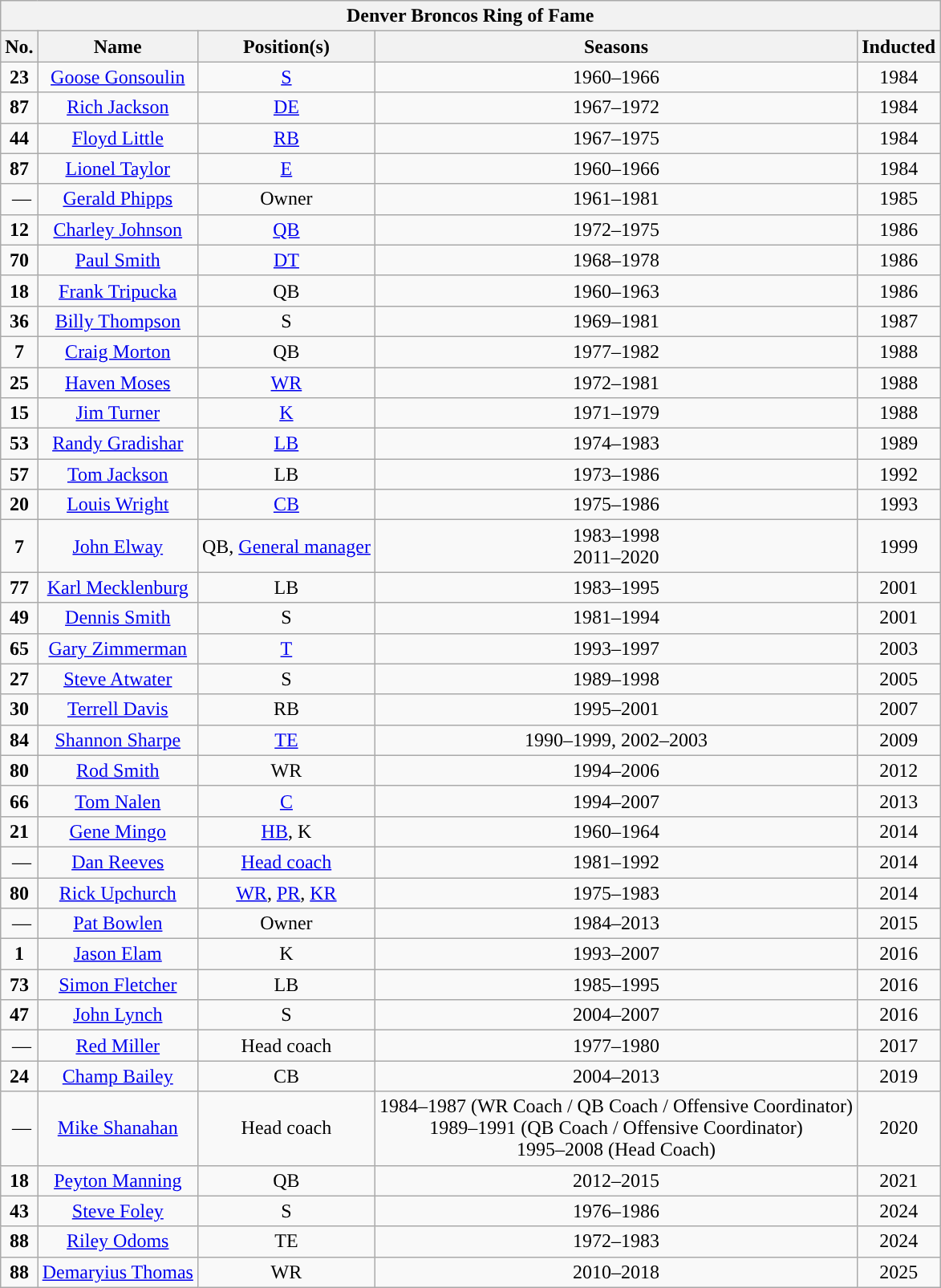<table class="wikitable sortable" style="text-align:center">
<tr>
<th colspan="5">Denver Broncos Ring of Fame</th>
</tr>
<tr>
<th>No.</th>
<th>Name</th>
<th>Position(s)</th>
<th>Seasons</th>
<th>Inducted</th>
</tr>
<tr>
<td><strong>23</strong></td>
<td><a href='#'>Goose Gonsoulin</a></td>
<td><a href='#'>S</a></td>
<td>1960–1966</td>
<td>1984</td>
</tr>
<tr>
<td><strong>87</strong></td>
<td><a href='#'>Rich Jackson</a></td>
<td><a href='#'>DE</a></td>
<td>1967–1972</td>
<td>1984</td>
</tr>
<tr>
<td><strong>44</strong></td>
<td><a href='#'>Floyd Little</a></td>
<td><a href='#'>RB</a></td>
<td>1967–1975</td>
<td>1984</td>
</tr>
<tr>
<td><strong>87</strong></td>
<td><a href='#'>Lionel Taylor</a></td>
<td><a href='#'>E</a></td>
<td>1960–1966</td>
<td>1984</td>
</tr>
<tr>
<td> —</td>
<td><a href='#'>Gerald Phipps</a></td>
<td>Owner</td>
<td>1961–1981</td>
<td>1985</td>
</tr>
<tr>
<td><strong>12</strong></td>
<td><a href='#'>Charley Johnson</a></td>
<td><a href='#'>QB</a></td>
<td>1972–1975</td>
<td>1986</td>
</tr>
<tr>
<td><strong>70</strong></td>
<td><a href='#'>Paul Smith</a></td>
<td><a href='#'>DT</a></td>
<td>1968–1978</td>
<td>1986</td>
</tr>
<tr>
<td><strong>18</strong></td>
<td><a href='#'>Frank Tripucka</a></td>
<td>QB</td>
<td>1960–1963</td>
<td>1986</td>
</tr>
<tr>
<td><strong>36</strong></td>
<td><a href='#'>Billy Thompson</a></td>
<td>S</td>
<td>1969–1981</td>
<td>1987</td>
</tr>
<tr>
<td><strong>7</strong></td>
<td><a href='#'>Craig Morton</a></td>
<td>QB</td>
<td>1977–1982</td>
<td>1988</td>
</tr>
<tr>
<td><strong>25</strong></td>
<td><a href='#'>Haven Moses</a></td>
<td><a href='#'>WR</a></td>
<td>1972–1981</td>
<td>1988</td>
</tr>
<tr>
<td><strong>15</strong></td>
<td><a href='#'>Jim Turner</a></td>
<td><a href='#'>K</a></td>
<td>1971–1979</td>
<td>1988</td>
</tr>
<tr>
<td><strong>53</strong></td>
<td><a href='#'>Randy Gradishar</a></td>
<td><a href='#'>LB</a></td>
<td>1974–1983</td>
<td>1989</td>
</tr>
<tr>
<td><strong>57</strong></td>
<td><a href='#'>Tom Jackson</a></td>
<td>LB</td>
<td>1973–1986</td>
<td>1992</td>
</tr>
<tr>
<td><strong>20</strong></td>
<td><a href='#'>Louis Wright</a></td>
<td><a href='#'>CB</a></td>
<td>1975–1986</td>
<td>1993</td>
</tr>
<tr>
<td><strong>7</strong></td>
<td><a href='#'>John Elway</a></td>
<td>QB, <a href='#'>General manager</a></td>
<td>1983–1998<br>2011–2020</td>
<td>1999</td>
</tr>
<tr>
<td><strong>77</strong></td>
<td><a href='#'>Karl Mecklenburg</a></td>
<td>LB</td>
<td>1983–1995</td>
<td>2001</td>
</tr>
<tr>
<td><strong>49</strong></td>
<td><a href='#'>Dennis Smith</a></td>
<td>S</td>
<td>1981–1994</td>
<td>2001</td>
</tr>
<tr>
<td><strong>65</strong></td>
<td><a href='#'>Gary Zimmerman</a></td>
<td><a href='#'>T</a></td>
<td>1993–1997</td>
<td>2003</td>
</tr>
<tr>
<td><strong>27</strong></td>
<td><a href='#'>Steve Atwater</a></td>
<td>S</td>
<td>1989–1998</td>
<td>2005</td>
</tr>
<tr>
<td><strong>30</strong></td>
<td><a href='#'>Terrell Davis</a></td>
<td>RB</td>
<td>1995–2001</td>
<td>2007</td>
</tr>
<tr>
<td><strong>84</strong></td>
<td><a href='#'>Shannon Sharpe</a></td>
<td><a href='#'>TE</a></td>
<td>1990–1999, 2002–2003</td>
<td>2009</td>
</tr>
<tr>
<td><strong>80</strong></td>
<td><a href='#'>Rod Smith</a></td>
<td>WR</td>
<td>1994–2006</td>
<td>2012 </td>
</tr>
<tr>
<td><strong>66</strong></td>
<td><a href='#'>Tom Nalen</a></td>
<td><a href='#'>C</a></td>
<td>1994–2007</td>
<td>2013</td>
</tr>
<tr>
<td><strong>21</strong></td>
<td><a href='#'>Gene Mingo</a></td>
<td><a href='#'>HB</a>, K</td>
<td>1960–1964</td>
<td>2014</td>
</tr>
<tr>
<td> —</td>
<td><a href='#'>Dan Reeves</a></td>
<td><a href='#'>Head coach</a></td>
<td>1981–1992</td>
<td>2014</td>
</tr>
<tr>
<td><strong>80</strong></td>
<td><a href='#'>Rick Upchurch</a></td>
<td><a href='#'>WR</a>, <a href='#'>PR</a>, <a href='#'>KR</a></td>
<td>1975–1983</td>
<td>2014</td>
</tr>
<tr>
<td> —</td>
<td><a href='#'>Pat Bowlen</a></td>
<td>Owner</td>
<td>1984–2013</td>
<td>2015</td>
</tr>
<tr>
<td><strong>1</strong></td>
<td><a href='#'>Jason Elam</a></td>
<td>K</td>
<td>1993–2007</td>
<td>2016</td>
</tr>
<tr>
<td><strong>73</strong></td>
<td><a href='#'>Simon Fletcher</a></td>
<td>LB</td>
<td>1985–1995</td>
<td>2016</td>
</tr>
<tr>
<td><strong>47</strong></td>
<td><a href='#'>John Lynch</a></td>
<td>S</td>
<td>2004–2007</td>
<td>2016</td>
</tr>
<tr>
<td> —</td>
<td><a href='#'>Red Miller</a></td>
<td>Head coach</td>
<td>1977–1980</td>
<td>2017</td>
</tr>
<tr>
<td><strong>24</strong></td>
<td><a href='#'>Champ Bailey</a></td>
<td>CB</td>
<td>2004–2013</td>
<td>2019</td>
</tr>
<tr>
<td> —</td>
<td><a href='#'>Mike Shanahan</a></td>
<td>Head coach</td>
<td>1984–1987 (WR Coach / QB Coach / Offensive Coordinator)<br>1989–1991 (QB Coach / Offensive Coordinator)<br>1995–2008 (Head Coach)</td>
<td>2020</td>
</tr>
<tr>
<td><strong>18</strong></td>
<td><a href='#'>Peyton Manning</a></td>
<td>QB</td>
<td>2012–2015</td>
<td>2021</td>
</tr>
<tr>
<td><strong>43</strong></td>
<td><a href='#'>Steve Foley</a></td>
<td>S</td>
<td>1976–1986</td>
<td>2024</td>
</tr>
<tr>
<td><strong>88</strong></td>
<td><a href='#'>Riley Odoms</a></td>
<td>TE</td>
<td>1972–1983</td>
<td>2024</td>
</tr>
<tr>
<td><strong>88</strong></td>
<td><a href='#'>Demaryius Thomas</a></td>
<td>WR</td>
<td>2010–2018</td>
<td>2025</td>
</tr>
</table>
